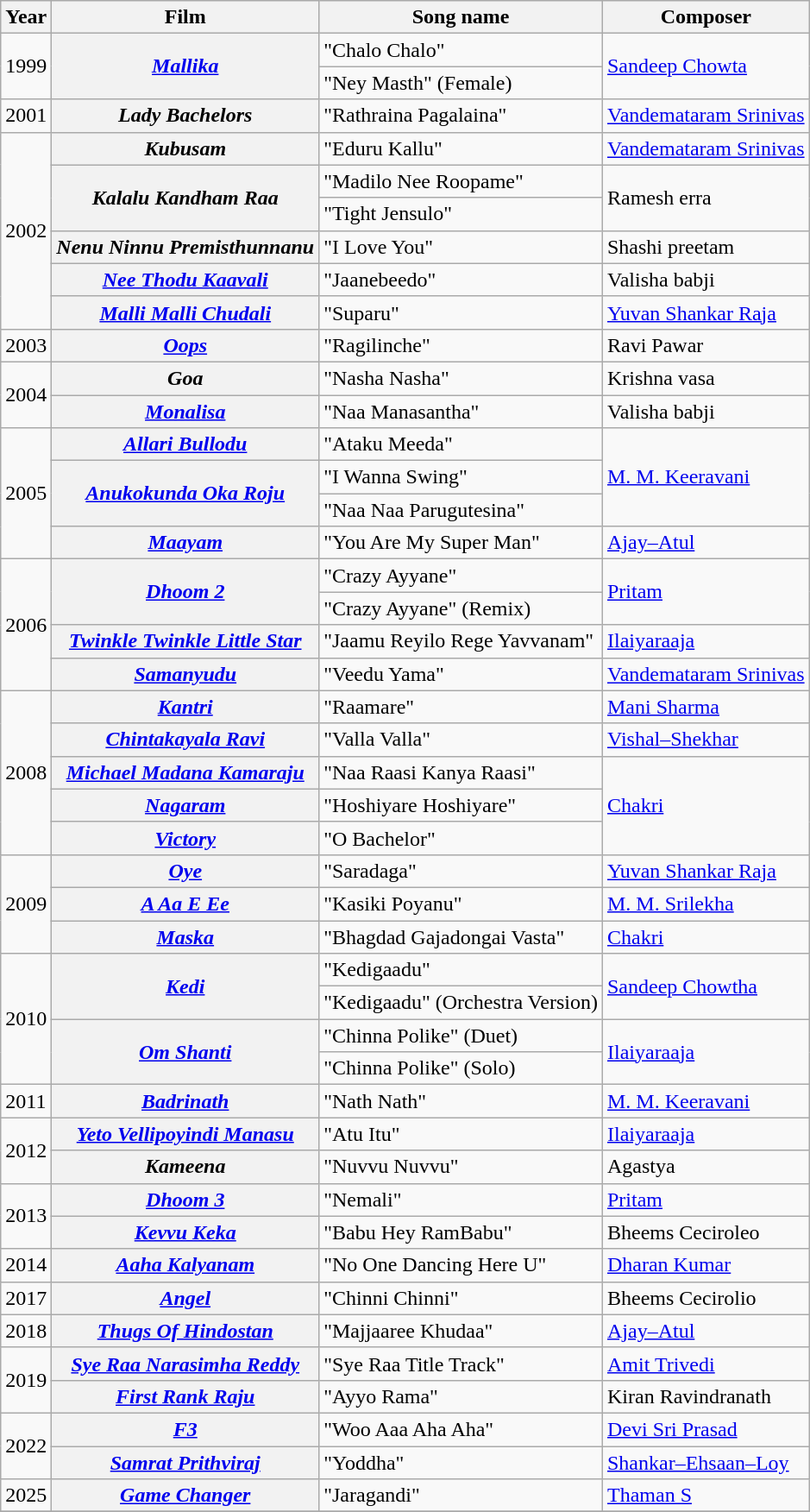<table class="wikitable sortable">
<tr>
<th>Year</th>
<th>Film</th>
<th>Song name</th>
<th>Composer</th>
</tr>
<tr>
<td rowspan="2">1999</td>
<th rowspan="2"><a href='#'><em>Mallika</em></a></th>
<td>"Chalo Chalo"</td>
<td rowspan="2"><a href='#'>Sandeep Chowta</a></td>
</tr>
<tr>
<td>"Ney Masth" (Female)</td>
</tr>
<tr>
<td>2001</td>
<th><em>Lady Bachelors</em></th>
<td>"Rathraina Pagalaina"</td>
<td><a href='#'>Vandemataram Srinivas</a></td>
</tr>
<tr>
<td rowspan="6">2002</td>
<th><em>Kubusam</em></th>
<td>"Eduru Kallu"</td>
<td><a href='#'>Vandemataram Srinivas</a></td>
</tr>
<tr>
<th rowspan="2"><em>Kalalu Kandham Raa</em></th>
<td>"Madilo Nee Roopame"</td>
<td rowspan="2">Ramesh erra</td>
</tr>
<tr>
<td>"Tight Jensulo"</td>
</tr>
<tr>
<th><em>Nenu Ninnu Premisthunnanu</em></th>
<td>"I Love You"</td>
<td>Shashi preetam</td>
</tr>
<tr>
<th><a href='#'><em>Nee Thodu Kaavali</em></a></th>
<td>"Jaanebeedo"</td>
<td>Valisha babji</td>
</tr>
<tr>
<th><em><a href='#'>Malli Malli Chudali</a></em></th>
<td>"Suparu"</td>
<td><a href='#'>Yuvan Shankar Raja</a></td>
</tr>
<tr>
<td>2003</td>
<th><a href='#'><em>Oops</em></a></th>
<td>"Ragilinche"</td>
<td>Ravi Pawar</td>
</tr>
<tr>
<td rowspan="2">2004</td>
<th><em>Goa</em></th>
<td>"Nasha Nasha"</td>
<td>Krishna vasa</td>
</tr>
<tr>
<th><a href='#'><em>Monalisa</em></a></th>
<td>"Naa Manasantha"</td>
<td>Valisha babji</td>
</tr>
<tr>
<td rowspan="4">2005</td>
<th><em><a href='#'>Allari Bullodu</a></em></th>
<td>"Ataku Meeda"</td>
<td rowspan="3"><a href='#'>M. M. Keeravani</a></td>
</tr>
<tr>
<th rowspan="2"><em><a href='#'>Anukokunda Oka Roju</a></em></th>
<td>"I Wanna Swing"</td>
</tr>
<tr>
<td>"Naa Naa Parugutesina"</td>
</tr>
<tr>
<th><a href='#'><em>Maayam</em></a></th>
<td>"You Are My Super Man"</td>
<td><a href='#'>Ajay–Atul</a></td>
</tr>
<tr>
<td rowspan="4">2006</td>
<th rowspan="2"><em><a href='#'>Dhoom 2</a></em></th>
<td>"Crazy Ayyane"</td>
<td rowspan="2"><a href='#'>Pritam</a></td>
</tr>
<tr>
<td>"Crazy Ayyane" (Remix)</td>
</tr>
<tr>
<th><a href='#'><em>Twinkle Twinkle Little Star</em></a></th>
<td>"Jaamu Reyilo Rege Yavvanam"</td>
<td><a href='#'>Ilaiyaraaja</a></td>
</tr>
<tr>
<th><em><a href='#'>Samanyudu</a></em></th>
<td>"Veedu Yama"</td>
<td><a href='#'>Vandemataram Srinivas</a></td>
</tr>
<tr>
<td rowspan="5">2008</td>
<th><em><a href='#'>Kantri</a></em></th>
<td>"Raamare"</td>
<td><a href='#'>Mani Sharma</a></td>
</tr>
<tr>
<th><em><a href='#'>Chintakayala Ravi</a></em></th>
<td>"Valla Valla"</td>
<td><a href='#'>Vishal–Shekhar</a></td>
</tr>
<tr>
<th><em><a href='#'>Michael Madana Kamaraju</a></em></th>
<td>"Naa Raasi Kanya Raasi"</td>
<td rowspan="3"><a href='#'>Chakri</a></td>
</tr>
<tr>
<th><a href='#'><em>Nagaram</em></a></th>
<td>"Hoshiyare Hoshiyare"</td>
</tr>
<tr>
<th><em><a href='#'>Victory</a></em></th>
<td>"O Bachelor"</td>
</tr>
<tr>
<td rowspan="3">2009</td>
<th><em><a href='#'>Oye</a></em></th>
<td>"Saradaga"</td>
<td><a href='#'>Yuvan Shankar Raja</a></td>
</tr>
<tr>
<th><a href='#'><em>A Aa E Ee</em></a></th>
<td>"Kasiki Poyanu"</td>
<td><a href='#'>M. M. Srilekha</a></td>
</tr>
<tr>
<th><em><a href='#'>Maska</a></em></th>
<td>"Bhagdad Gajadongai Vasta"</td>
<td><a href='#'>Chakri</a></td>
</tr>
<tr>
<td rowspan="4">2010</td>
<th rowspan="2"><em><a href='#'>Kedi</a></em></th>
<td>"Kedigaadu"</td>
<td rowspan="2"><a href='#'>Sandeep Chowtha</a></td>
</tr>
<tr>
<td>"Kedigaadu" (Orchestra Version)</td>
</tr>
<tr>
<th rowspan="2"><a href='#'><em>Om Shanti</em></a></th>
<td>"Chinna Polike" (Duet)</td>
<td rowspan="2"><a href='#'>Ilaiyaraaja</a></td>
</tr>
<tr>
<td>"Chinna Polike" (Solo)</td>
</tr>
<tr>
<td>2011</td>
<th><em><a href='#'>Badrinath</a></em></th>
<td>"Nath Nath"</td>
<td><a href='#'>M. M. Keeravani</a></td>
</tr>
<tr>
<td rowspan="2">2012</td>
<th><em><a href='#'>Yeto Vellipoyindi Manasu</a></em></th>
<td>"Atu Itu"</td>
<td><a href='#'>Ilaiyaraaja</a></td>
</tr>
<tr>
<th><em>Kameena</em></th>
<td>"Nuvvu Nuvvu"</td>
<td>Agastya</td>
</tr>
<tr>
<td rowspan="2">2013</td>
<th><em><a href='#'>Dhoom 3</a></em></th>
<td>"Nemali"</td>
<td><a href='#'>Pritam</a></td>
</tr>
<tr>
<th><em><a href='#'>Kevvu Keka</a></em></th>
<td>"Babu Hey RamBabu"</td>
<td>Bheems Ceciroleo</td>
</tr>
<tr>
<td>2014</td>
<th><em><a href='#'>Aaha Kalyanam</a></em></th>
<td>"No One Dancing Here U"</td>
<td><a href='#'>Dharan Kumar</a></td>
</tr>
<tr>
<td>2017</td>
<th><em><a href='#'>Angel</a></em></th>
<td>"Chinni Chinni"</td>
<td>Bheems Cecirolio</td>
</tr>
<tr>
<td>2018</td>
<th><a href='#'><em>Thugs Of Hindostan</em></a></th>
<td>"Majjaaree Khudaa"</td>
<td><a href='#'>Ajay–Atul</a></td>
</tr>
<tr>
<td rowspan="2">2019</td>
<th scope="row"><em><a href='#'>Sye Raa Narasimha Reddy</a></em></th>
<td>"Sye Raa Title Track"</td>
<td><a href='#'>Amit Trivedi</a></td>
</tr>
<tr>
<th><em><a href='#'>First Rank Raju</a></em></th>
<td>"Ayyo Rama"</td>
<td>Kiran Ravindranath</td>
</tr>
<tr>
<td rowspan="2">2022</td>
<th><a href='#'><em>F3</em></a></th>
<td>"Woo Aaa Aha Aha"</td>
<td><a href='#'>Devi Sri Prasad</a></td>
</tr>
<tr>
<th><em><a href='#'>Samrat Prithviraj</a></em></th>
<td>"Yoddha"</td>
<td><a href='#'>Shankar–Ehsaan–Loy</a></td>
</tr>
<tr>
<td>2025</td>
<th><a href='#'><em>Game Changer</em></a></th>
<td>"Jaragandi"</td>
<td><a href='#'>Thaman S</a></td>
</tr>
<tr>
</tr>
</table>
